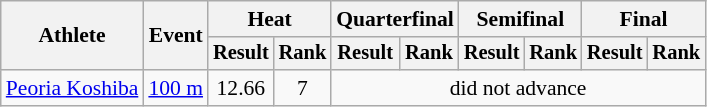<table class=wikitable style="font-size:90%">
<tr>
<th rowspan="2">Athlete</th>
<th rowspan="2">Event</th>
<th colspan="2">Heat</th>
<th colspan="2">Quarterfinal</th>
<th colspan="2">Semifinal</th>
<th colspan="2">Final</th>
</tr>
<tr style="font-size:95%">
<th>Result</th>
<th>Rank</th>
<th>Result</th>
<th>Rank</th>
<th>Result</th>
<th>Rank</th>
<th>Result</th>
<th>Rank</th>
</tr>
<tr align=center>
<td align=left><a href='#'>Peoria Koshiba</a></td>
<td align=left><a href='#'>100 m</a></td>
<td>12.66</td>
<td>7</td>
<td colspan=6>did not advance</td>
</tr>
</table>
